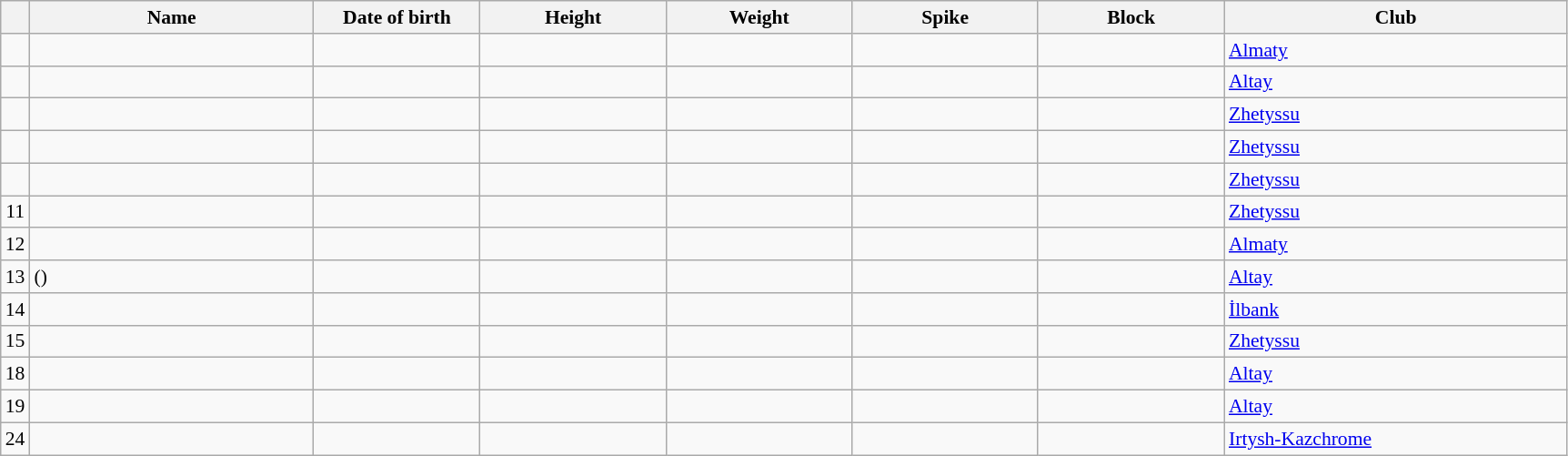<table class="wikitable sortable" style="font-size:90%; text-align:center;">
<tr>
<th></th>
<th style="width:14em">Name</th>
<th style="width:8em">Date of birth</th>
<th style="width:9em">Height</th>
<th style="width:9em">Weight</th>
<th style="width:9em">Spike</th>
<th style="width:9em">Block</th>
<th style="width:17em">Club</th>
</tr>
<tr>
<td></td>
<td align=left></td>
<td align=right></td>
<td></td>
<td></td>
<td></td>
<td></td>
<td align=left> <a href='#'>Almaty</a></td>
</tr>
<tr>
<td></td>
<td align=left></td>
<td align=right></td>
<td></td>
<td></td>
<td></td>
<td></td>
<td align=left> <a href='#'>Altay</a></td>
</tr>
<tr>
<td></td>
<td align=left></td>
<td align=right></td>
<td></td>
<td></td>
<td></td>
<td></td>
<td align=left> <a href='#'>Zhetyssu</a></td>
</tr>
<tr>
<td></td>
<td align=left></td>
<td align=right></td>
<td></td>
<td></td>
<td></td>
<td></td>
<td align=left> <a href='#'>Zhetyssu</a></td>
</tr>
<tr>
<td></td>
<td align=left></td>
<td align=right></td>
<td></td>
<td></td>
<td></td>
<td></td>
<td align=left> <a href='#'>Zhetyssu</a></td>
</tr>
<tr>
<td>11</td>
<td align=left></td>
<td align=right></td>
<td></td>
<td></td>
<td></td>
<td></td>
<td align=left> <a href='#'>Zhetyssu</a></td>
</tr>
<tr>
<td>12</td>
<td align=left></td>
<td align=right></td>
<td></td>
<td></td>
<td></td>
<td></td>
<td align=left> <a href='#'>Almaty</a></td>
</tr>
<tr>
<td>13</td>
<td align=left> ()</td>
<td align=right></td>
<td></td>
<td></td>
<td></td>
<td></td>
<td align=left> <a href='#'>Altay</a></td>
</tr>
<tr>
<td>14</td>
<td align=left></td>
<td align=right></td>
<td></td>
<td></td>
<td></td>
<td></td>
<td align=left> <a href='#'>İlbank</a></td>
</tr>
<tr>
<td>15</td>
<td align=left></td>
<td align=right></td>
<td></td>
<td></td>
<td></td>
<td></td>
<td align=left> <a href='#'>Zhetyssu</a></td>
</tr>
<tr>
<td>18</td>
<td align=left></td>
<td align=right></td>
<td></td>
<td></td>
<td></td>
<td></td>
<td align=left> <a href='#'>Altay</a></td>
</tr>
<tr>
<td>19</td>
<td align=left></td>
<td align=right></td>
<td></td>
<td></td>
<td></td>
<td></td>
<td align=left> <a href='#'>Altay</a></td>
</tr>
<tr>
<td>24</td>
<td align=left></td>
<td align=right></td>
<td></td>
<td></td>
<td></td>
<td></td>
<td align=left> <a href='#'>Irtysh-Kazchrome</a></td>
</tr>
</table>
